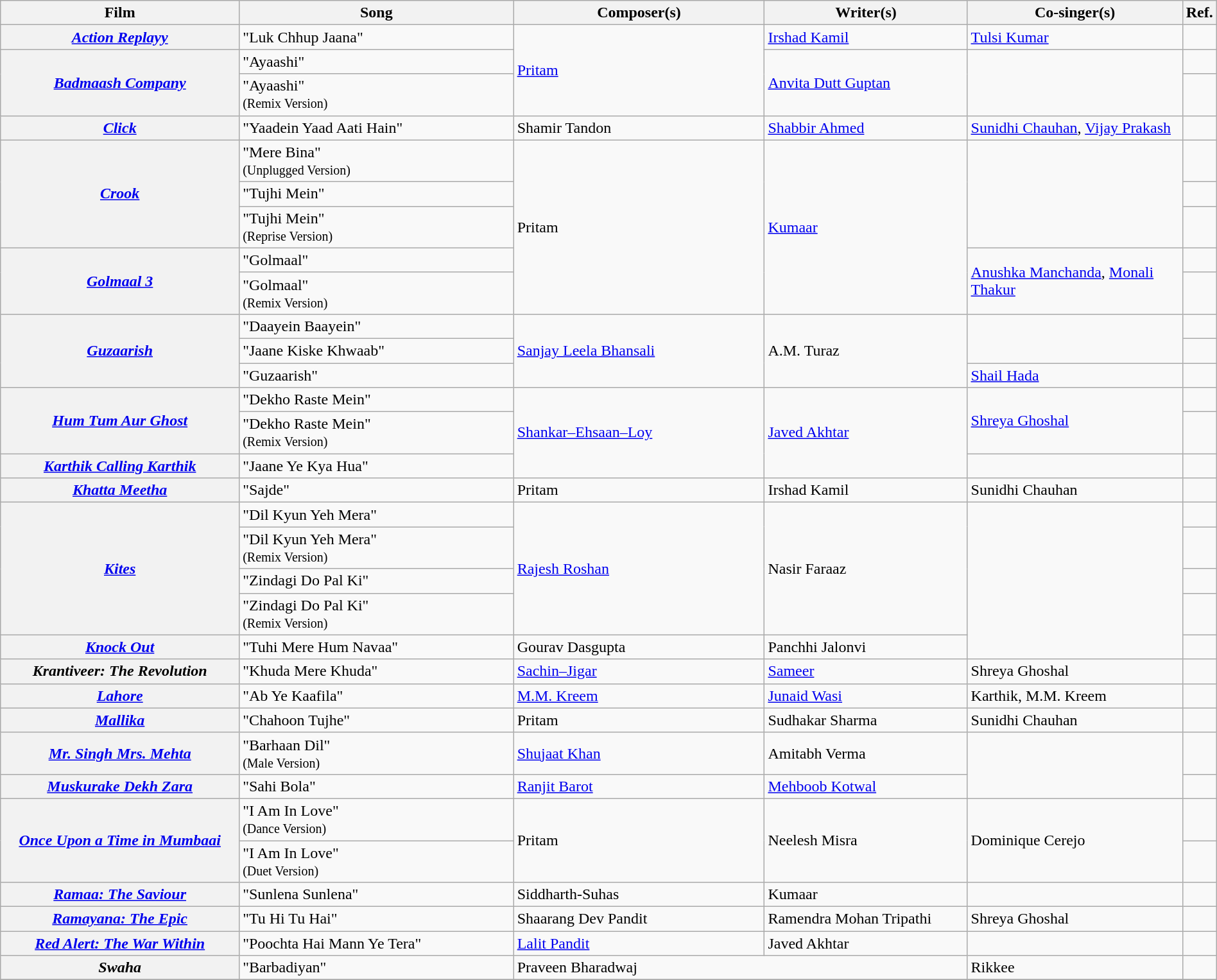<table class="wikitable plainrowheaders" width="100%" textcolor:#000;">
<tr>
<th scope="col" width=20%><strong>Film</strong></th>
<th scope="col" width=23%><strong>Song</strong></th>
<th scope="col" width=21%><strong>Composer(s)</strong></th>
<th scope="col" width=17%><strong>Writer(s)</strong></th>
<th scope="col" width=18%><strong>Co-singer(s)</strong></th>
<th scope="col" width=1%><strong>Ref.</strong></th>
</tr>
<tr>
<th scope="row"><em><a href='#'>Action Replayy</a></em></th>
<td>"Luk Chhup Jaana"</td>
<td rowspan="3"><a href='#'>Pritam</a></td>
<td><a href='#'>Irshad Kamil</a></td>
<td><a href='#'>Tulsi Kumar</a></td>
<td></td>
</tr>
<tr>
<th scope="row" rowspan="2"><em><a href='#'>Badmaash Company</a></em></th>
<td>"Ayaashi"</td>
<td rowspan="2"><a href='#'>Anvita Dutt Guptan</a></td>
<td rowspan="2"></td>
<td></td>
</tr>
<tr>
<td>"Ayaashi"<br><small>(Remix Version)</small></td>
<td></td>
</tr>
<tr>
<th scope="row"><em><a href='#'>Click</a></em></th>
<td>"Yaadein Yaad Aati Hain"</td>
<td>Shamir Tandon</td>
<td><a href='#'>Shabbir Ahmed</a></td>
<td><a href='#'>Sunidhi Chauhan</a>, <a href='#'>Vijay Prakash</a></td>
<td></td>
</tr>
<tr>
<th scope="row" rowspan="3"><em><a href='#'>Crook</a></em></th>
<td>"Mere Bina"<br><small>(Unplugged Version)</small></td>
<td rowspan="5">Pritam</td>
<td rowspan="5"><a href='#'>Kumaar</a></td>
<td rowspan="3"></td>
<td></td>
</tr>
<tr>
<td>"Tujhi Mein"</td>
<td></td>
</tr>
<tr>
<td>"Tujhi Mein"<br><small>(Reprise Version)</small></td>
<td></td>
</tr>
<tr>
<th scope="row" rowspan="2"><em><a href='#'>Golmaal 3</a></em></th>
<td>"Golmaal"</td>
<td rowspan="2"><a href='#'>Anushka Manchanda</a>, <a href='#'>Monali Thakur</a></td>
<td></td>
</tr>
<tr>
<td>"Golmaal"<br><small>(Remix Version)</small></td>
<td></td>
</tr>
<tr>
<th scope="row" rowspan="3"><em><a href='#'>Guzaarish</a></em></th>
<td>"Daayein Baayein"</td>
<td rowspan="3"><a href='#'>Sanjay Leela Bhansali</a></td>
<td rowspan="3">A.M. Turaz</td>
<td rowspan="2"></td>
<td></td>
</tr>
<tr>
<td>"Jaane Kiske Khwaab"</td>
<td></td>
</tr>
<tr>
<td>"Guzaarish"</td>
<td><a href='#'>Shail Hada</a></td>
<td></td>
</tr>
<tr>
<th scope="row" rowspan="2"><em><a href='#'>Hum Tum Aur Ghost</a></em></th>
<td>"Dekho Raste Mein"</td>
<td rowspan="3"><a href='#'>Shankar–Ehsaan–Loy</a></td>
<td rowspan="3"><a href='#'>Javed Akhtar</a></td>
<td rowspan="2"><a href='#'>Shreya Ghoshal</a></td>
<td></td>
</tr>
<tr>
<td>"Dekho Raste Mein"<br><small>(Remix Version)</small></td>
<td></td>
</tr>
<tr>
<th scope="row"><em><a href='#'>Karthik Calling Karthik</a></em></th>
<td>"Jaane Ye Kya Hua"</td>
<td></td>
<td></td>
</tr>
<tr>
<th scope="row"><em><a href='#'>Khatta Meetha</a></em></th>
<td>"Sajde"</td>
<td>Pritam</td>
<td>Irshad Kamil</td>
<td>Sunidhi Chauhan</td>
<td></td>
</tr>
<tr>
<th scope="row" rowspan="4"><em><a href='#'>Kites</a></em></th>
<td>"Dil Kyun Yeh Mera"</td>
<td rowspan="4"><a href='#'>Rajesh Roshan</a></td>
<td rowspan="4">Nasir Faraaz</td>
<td rowspan="5"></td>
<td></td>
</tr>
<tr>
<td>"Dil Kyun Yeh Mera"<br><small>(Remix Version)</small></td>
<td></td>
</tr>
<tr>
<td>"Zindagi Do Pal Ki"</td>
<td></td>
</tr>
<tr>
<td>"Zindagi Do Pal Ki"<br><small>(Remix Version)</small></td>
<td></td>
</tr>
<tr>
<th scope="row"><em><a href='#'>Knock Out</a></em></th>
<td>"Tuhi Mere Hum Navaa"</td>
<td>Gourav Dasgupta</td>
<td>Panchhi Jalonvi</td>
<td></td>
</tr>
<tr>
<th scope="row"><em>Krantiveer: The Revolution</em></th>
<td>"Khuda Mere Khuda"</td>
<td><a href='#'>Sachin–Jigar</a></td>
<td><a href='#'>Sameer</a></td>
<td>Shreya Ghoshal</td>
<td></td>
</tr>
<tr>
<th scope="row"><em><a href='#'>Lahore</a></em></th>
<td>"Ab Ye Kaafila"</td>
<td><a href='#'>M.M. Kreem</a></td>
<td><a href='#'>Junaid Wasi</a></td>
<td>Karthik, M.M. Kreem</td>
<td></td>
</tr>
<tr>
<th scope="row"><em><a href='#'>Mallika</a></em></th>
<td>"Chahoon Tujhe"</td>
<td>Pritam</td>
<td>Sudhakar Sharma</td>
<td>Sunidhi Chauhan</td>
<td></td>
</tr>
<tr>
<th scope="row"><em><a href='#'>Mr. Singh Mrs. Mehta</a></em></th>
<td>"Barhaan Dil"<br><small>(Male Version)</small></td>
<td><a href='#'>Shujaat Khan</a></td>
<td>Amitabh Verma</td>
<td rowspan="2"></td>
<td></td>
</tr>
<tr>
<th scope="row"><em><a href='#'>Muskurake Dekh Zara</a></em></th>
<td>"Sahi Bola"</td>
<td><a href='#'>Ranjit Barot</a></td>
<td><a href='#'>Mehboob Kotwal</a></td>
<td></td>
</tr>
<tr>
<th scope="row" rowspan="2"><em><a href='#'>Once Upon a Time in Mumbaai</a></em></th>
<td>"I Am In Love"<br><small>(Dance Version)</small></td>
<td rowspan="2">Pritam</td>
<td rowspan="2">Neelesh Misra</td>
<td rowspan="2">Dominique Cerejo</td>
<td></td>
</tr>
<tr>
<td>"I Am In Love"<br><small>(Duet Version)</small></td>
<td></td>
</tr>
<tr>
<th scope="row"><em><a href='#'>Ramaa: The Saviour</a></em></th>
<td>"Sunlena Sunlena"</td>
<td>Siddharth-Suhas</td>
<td>Kumaar</td>
<td></td>
<td></td>
</tr>
<tr>
<th scope="row"><em><a href='#'>Ramayana: The Epic</a></em></th>
<td>"Tu Hi Tu Hai"</td>
<td>Shaarang Dev Pandit</td>
<td>Ramendra Mohan Tripathi</td>
<td>Shreya Ghoshal</td>
<td></td>
</tr>
<tr>
<th scope="row"><em><a href='#'>Red Alert: The War Within</a></em></th>
<td>"Poochta Hai Mann Ye Tera"</td>
<td><a href='#'>Lalit Pandit</a></td>
<td>Javed Akhtar</td>
<td></td>
<td></td>
</tr>
<tr>
<th scope="row"><em>Swaha</em></th>
<td>"Barbadiyan"</td>
<td colspan="2">Praveen Bharadwaj</td>
<td>Rikkee</td>
<td></td>
</tr>
<tr>
</tr>
</table>
